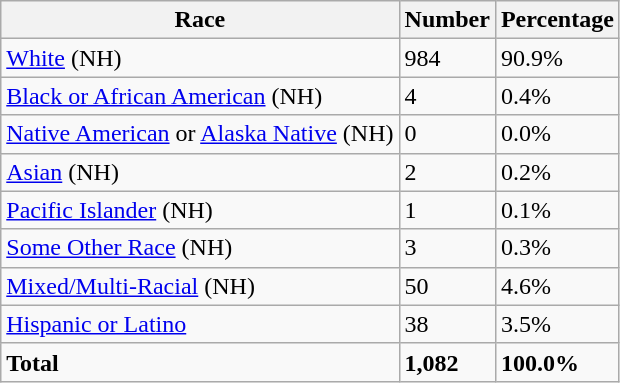<table class="wikitable">
<tr>
<th>Race</th>
<th>Number</th>
<th>Percentage</th>
</tr>
<tr>
<td><a href='#'>White</a> (NH)</td>
<td>984</td>
<td>90.9%</td>
</tr>
<tr>
<td><a href='#'>Black or African American</a> (NH)</td>
<td>4</td>
<td>0.4%</td>
</tr>
<tr>
<td><a href='#'>Native American</a> or <a href='#'>Alaska Native</a> (NH)</td>
<td>0</td>
<td>0.0%</td>
</tr>
<tr>
<td><a href='#'>Asian</a> (NH)</td>
<td>2</td>
<td>0.2%</td>
</tr>
<tr>
<td><a href='#'>Pacific Islander</a> (NH)</td>
<td>1</td>
<td>0.1%</td>
</tr>
<tr>
<td><a href='#'>Some Other Race</a> (NH)</td>
<td>3</td>
<td>0.3%</td>
</tr>
<tr>
<td><a href='#'>Mixed/Multi-Racial</a> (NH)</td>
<td>50</td>
<td>4.6%</td>
</tr>
<tr>
<td><a href='#'>Hispanic or Latino</a></td>
<td>38</td>
<td>3.5%</td>
</tr>
<tr>
<td><strong>Total</strong></td>
<td><strong>1,082</strong></td>
<td><strong>100.0%</strong></td>
</tr>
</table>
